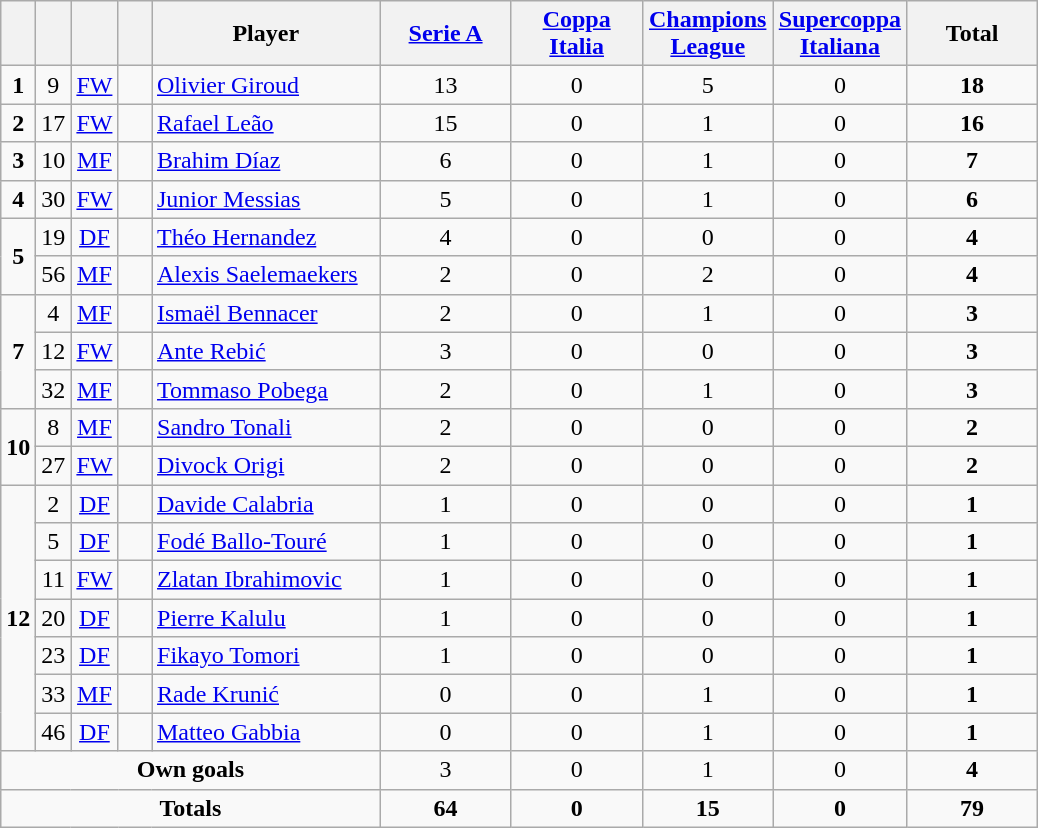<table class="wikitable" style="text-align:center">
<tr>
<th width=15></th>
<th width=15></th>
<th width=15></th>
<th width=15></th>
<th width=145>Player</th>
<th width=80><a href='#'>Serie A</a></th>
<th width=80><a href='#'>Coppa Italia</a></th>
<th width=80><a href='#'>Champions League</a></th>
<th width=80><a href='#'>Supercoppa Italiana</a></th>
<th width=80>Total</th>
</tr>
<tr>
<td><strong>1</strong></td>
<td>9</td>
<td><a href='#'>FW</a></td>
<td></td>
<td align=left><a href='#'>Olivier Giroud</a></td>
<td>13</td>
<td>0</td>
<td>5</td>
<td>0</td>
<td><strong>18</strong></td>
</tr>
<tr>
<td><strong>2</strong></td>
<td>17</td>
<td><a href='#'>FW</a></td>
<td></td>
<td align=left><a href='#'>Rafael Leão</a></td>
<td>15</td>
<td>0</td>
<td>1</td>
<td>0</td>
<td><strong>16</strong></td>
</tr>
<tr>
<td><strong>3</strong></td>
<td>10</td>
<td><a href='#'>MF</a></td>
<td></td>
<td align=left><a href='#'>Brahim Díaz</a></td>
<td>6</td>
<td>0</td>
<td>1</td>
<td>0</td>
<td><strong>7</strong></td>
</tr>
<tr>
<td><strong>4</strong></td>
<td>30</td>
<td><a href='#'>FW</a></td>
<td></td>
<td align=left><a href='#'>Junior Messias</a></td>
<td>5</td>
<td>0</td>
<td>1</td>
<td>0</td>
<td><strong>6</strong></td>
</tr>
<tr>
<td rowspan=2><strong>5</strong></td>
<td>19</td>
<td><a href='#'>DF</a></td>
<td></td>
<td align=left><a href='#'>Théo Hernandez</a></td>
<td>4</td>
<td>0</td>
<td>0</td>
<td>0</td>
<td><strong>4</strong></td>
</tr>
<tr>
<td>56</td>
<td><a href='#'>MF</a></td>
<td></td>
<td align=left><a href='#'>Alexis Saelemaekers</a></td>
<td>2</td>
<td>0</td>
<td>2</td>
<td>0</td>
<td><strong>4</strong></td>
</tr>
<tr>
<td rowspan=3><strong>7</strong></td>
<td>4</td>
<td><a href='#'>MF</a></td>
<td></td>
<td align=left><a href='#'>Ismaël Bennacer</a></td>
<td>2</td>
<td>0</td>
<td>1</td>
<td>0</td>
<td><strong>3</strong></td>
</tr>
<tr>
<td>12</td>
<td><a href='#'>FW</a></td>
<td></td>
<td align=left><a href='#'>Ante Rebić</a></td>
<td>3</td>
<td>0</td>
<td>0</td>
<td>0</td>
<td><strong>3</strong></td>
</tr>
<tr>
<td>32</td>
<td><a href='#'>MF</a></td>
<td></td>
<td align=left><a href='#'>Tommaso Pobega</a></td>
<td>2</td>
<td>0</td>
<td>1</td>
<td>0</td>
<td><strong>3</strong></td>
</tr>
<tr>
<td rowspan=2><strong>10</strong></td>
<td>8</td>
<td><a href='#'>MF</a></td>
<td></td>
<td align=left><a href='#'>Sandro Tonali</a></td>
<td>2</td>
<td>0</td>
<td>0</td>
<td>0</td>
<td><strong>2</strong></td>
</tr>
<tr>
<td>27</td>
<td><a href='#'>FW</a></td>
<td></td>
<td align=left><a href='#'>Divock Origi</a></td>
<td>2</td>
<td>0</td>
<td>0</td>
<td>0</td>
<td><strong>2</strong></td>
</tr>
<tr>
<td rowspan=7><strong>12</strong></td>
<td>2</td>
<td><a href='#'>DF</a></td>
<td></td>
<td align=left><a href='#'>Davide Calabria</a></td>
<td>1</td>
<td>0</td>
<td>0</td>
<td>0</td>
<td><strong>1</strong></td>
</tr>
<tr>
<td>5</td>
<td><a href='#'>DF</a></td>
<td></td>
<td align=left><a href='#'>Fodé Ballo-Touré</a></td>
<td>1</td>
<td>0</td>
<td>0</td>
<td>0</td>
<td><strong>1</strong></td>
</tr>
<tr>
<td>11</td>
<td><a href='#'>FW</a></td>
<td></td>
<td align=left><a href='#'>Zlatan Ibrahimovic</a></td>
<td>1</td>
<td>0</td>
<td>0</td>
<td>0</td>
<td><strong>1</strong></td>
</tr>
<tr>
<td>20</td>
<td><a href='#'>DF</a></td>
<td></td>
<td align=left><a href='#'>Pierre Kalulu</a></td>
<td>1</td>
<td>0</td>
<td>0</td>
<td>0</td>
<td><strong>1</strong></td>
</tr>
<tr>
<td>23</td>
<td><a href='#'>DF</a></td>
<td></td>
<td align=left><a href='#'>Fikayo Tomori</a></td>
<td>1</td>
<td>0</td>
<td>0</td>
<td>0</td>
<td><strong>1</strong></td>
</tr>
<tr>
<td>33</td>
<td><a href='#'>MF</a></td>
<td></td>
<td align=left><a href='#'>Rade Krunić</a></td>
<td>0</td>
<td>0</td>
<td>1</td>
<td>0</td>
<td><strong>1</strong></td>
</tr>
<tr>
<td>46</td>
<td><a href='#'>DF</a></td>
<td></td>
<td align=left><a href='#'>Matteo Gabbia</a></td>
<td>0</td>
<td>0</td>
<td>1</td>
<td>0</td>
<td><strong>1</strong></td>
</tr>
<tr>
<td colspan=5><strong>Own goals</strong></td>
<td>3</td>
<td>0</td>
<td>1</td>
<td>0</td>
<td><strong>4</strong></td>
</tr>
<tr>
<td colspan=5><strong>Totals</strong></td>
<td><strong>64</strong></td>
<td><strong>0</strong></td>
<td><strong>15</strong></td>
<td><strong>0</strong></td>
<td><strong>79</strong></td>
</tr>
</table>
